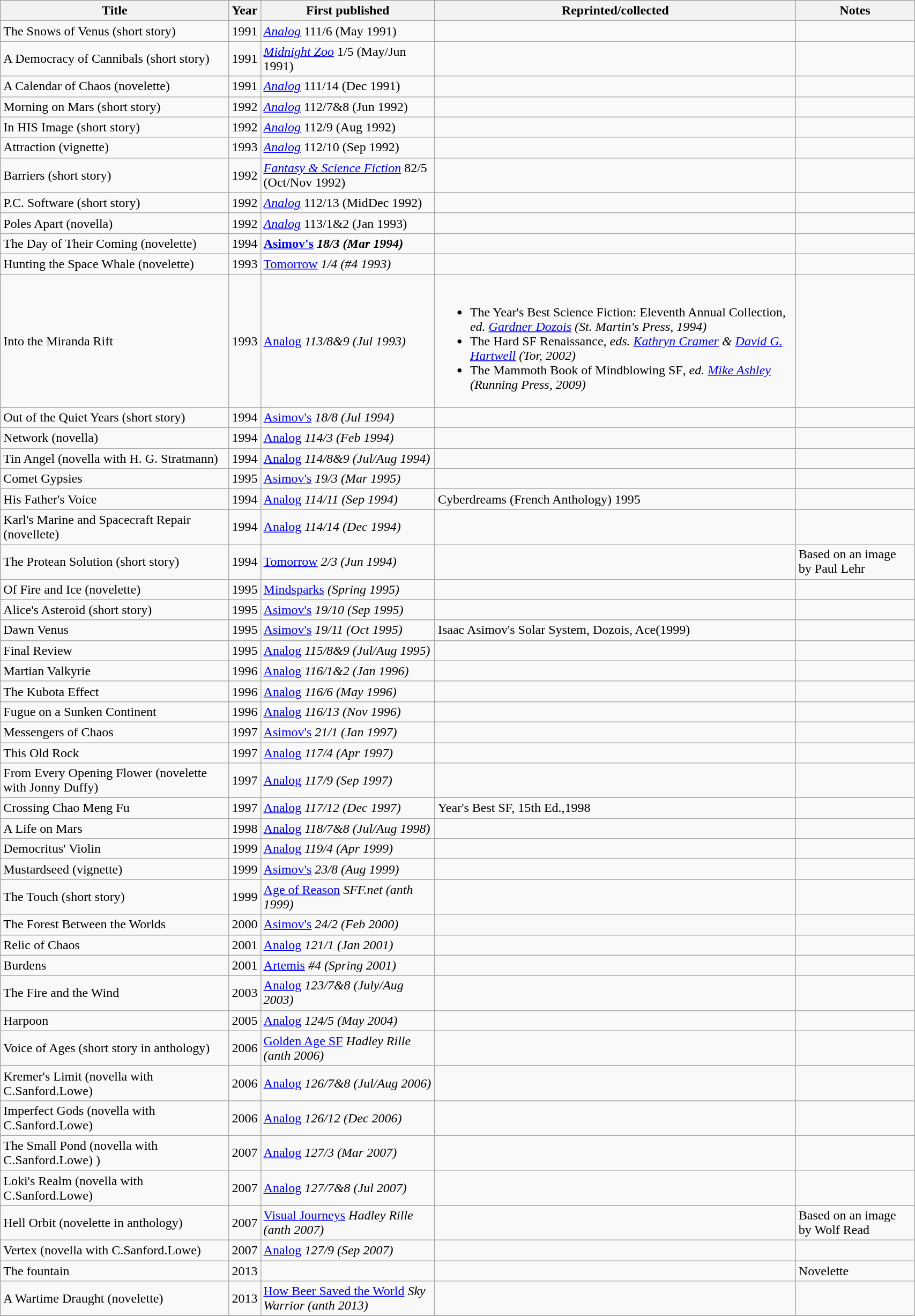<table class='wikitable sortable' width='90%'>
<tr>
<th width=25%>Title</th>
<th>Year</th>
<th>First published</th>
<th>Reprinted/collected</th>
<th>Notes</th>
</tr>
<tr>
<td>The Snows of Venus (short story)</td>
<td>1991</td>
<td><em><a href='#'>Analog</a></em>  111/6 (May 1991)</td>
<td></td>
<td></td>
</tr>
<tr>
<td>A Democracy of Cannibals (short story)</td>
<td>1991</td>
<td><em><a href='#'>Midnight Zoo</a></em> 1/5 (May/Jun 1991)</td>
<td></td>
<td></td>
</tr>
<tr>
<td>A Calendar of Chaos (novelette)</td>
<td>1991</td>
<td><em><a href='#'>Analog</a></em>  111/14 (Dec 1991)</td>
<td></td>
<td></td>
</tr>
<tr>
<td>Morning on Mars (short story)</td>
<td>1992</td>
<td><em><a href='#'>Analog</a></em>  112/7&8 (Jun 1992)</td>
<td></td>
<td></td>
</tr>
<tr>
<td>In HIS Image (short story)</td>
<td>1992</td>
<td><em><a href='#'>Analog</a></em>  112/9 (Aug 1992)</td>
<td></td>
<td></td>
</tr>
<tr>
<td>Attraction (vignette)</td>
<td>1993</td>
<td><em><a href='#'>Analog</a></em>  112/10 (Sep 1992)</td>
<td></td>
<td></td>
</tr>
<tr>
<td>Barriers (short story)</td>
<td>1992</td>
<td><em><a href='#'>Fantasy & Science Fiction</a></em>  82/5 (Oct/Nov 1992)</td>
<td></td>
<td></td>
</tr>
<tr>
<td>P.C. Software (short story)</td>
<td>1992</td>
<td><em><a href='#'>Analog</a></em>  112/13 (MidDec 1992)</td>
<td></td>
<td></td>
</tr>
<tr>
<td>Poles Apart (novella)</td>
<td>1992</td>
<td><em><a href='#'>Analog</a></em>  113/1&2 (Jan 1993)</td>
<td></td>
<td></td>
</tr>
<tr>
<td>The Day of Their Coming (novelette)</td>
<td>1994</td>
<td><strong><a href='#'>Asimov's</a><em> 18/3 (Mar 1994)</td>
<td></td>
<td></td>
</tr>
<tr>
<td>Hunting the Space Whale (novelette)</td>
<td>1993</td>
<td></em><a href='#'>Tomorrow</a><em> 1/4 (#4 1993)</td>
<td></td>
<td></td>
</tr>
<tr>
<td>Into the Miranda Rift</td>
<td>1993</td>
<td></em><a href='#'>Analog</a><em> 113/8&9 (Jul 1993)</td>
<td><br><ul><li></em>The Year's Best Science Fiction: Eleventh Annual Collection<em>, ed. <a href='#'>Gardner Dozois</a> (St. Martin's Press, 1994)</li><li></em>The Hard SF Renaissance<em>, eds. <a href='#'>Kathryn Cramer</a> & <a href='#'>David G. Hartwell</a> (Tor, 2002)</li><li></em>The Mammoth Book of Mindblowing SF<em>, ed. <a href='#'>Mike Ashley</a> (Running Press, 2009)</li></ul></td>
<td></td>
</tr>
<tr>
<td>Out of the Quiet Years (short story)</td>
<td>1994</td>
<td></em><a href='#'>Asimov's</a><em> 18/8 (Jul 1994)</td>
<td></td>
<td></td>
</tr>
<tr>
<td>Network (novella)</td>
<td>1994</td>
<td></em><a href='#'>Analog</a><em>  114/3 (Feb 1994)</td>
<td></td>
<td></td>
</tr>
<tr>
<td>Tin Angel (novella with H. G. Stratmann)</td>
<td>1994</td>
<td></em><a href='#'>Analog</a><em>  114/8&9 (Jul/Aug 1994)</td>
<td></td>
<td></td>
</tr>
<tr>
<td>Comet Gypsies</td>
<td>1995</td>
<td></em><a href='#'>Asimov's</a><em> 19/3 (Mar 1995)</td>
<td></td>
<td></td>
</tr>
<tr>
<td>His Father's Voice</td>
<td>1994</td>
<td></em><a href='#'>Analog</a><em>  114/11 (Sep 1994)</td>
<td>Cyberdreams (French Anthology) 1995</td>
<td></td>
</tr>
<tr>
<td>Karl's Marine and Spacecraft Repair (novellete)</td>
<td>1994</td>
<td></em><a href='#'>Analog</a><em>  114/14 (Dec 1994)</td>
<td></td>
<td></td>
</tr>
<tr>
<td>The Protean Solution (short story)</td>
<td>1994</td>
<td></em><a href='#'>Tomorrow</a><em> 2/3 (Jun 1994)</td>
<td></td>
<td>Based on an image by Paul Lehr</td>
</tr>
<tr>
<td>Of Fire and Ice (novelette)</td>
<td>1995</td>
<td></em><a href='#'>Mindsparks</a><em>   (Spring 1995)</td>
<td></td>
<td></td>
</tr>
<tr>
<td>Alice's Asteroid (short story)</td>
<td>1995</td>
<td></em><a href='#'>Asimov's</a><em> 19/10 (Sep 1995)</td>
<td></td>
<td></td>
</tr>
<tr>
<td>Dawn Venus</td>
<td>1995</td>
<td></em><a href='#'>Asimov's</a><em> 19/11 (Oct 1995)</td>
<td>Isaac Asimov's Solar System, Dozois, Ace(1999)</td>
<td></td>
</tr>
<tr>
<td>Final Review</td>
<td>1995</td>
<td></em><a href='#'>Analog</a><em>  115/8&9 (Jul/Aug 1995)</td>
<td></td>
<td></td>
</tr>
<tr>
<td>Martian Valkyrie</td>
<td>1996</td>
<td></em><a href='#'>Analog</a><em>  116/1&2 (Jan 1996)</td>
<td></td>
<td></td>
</tr>
<tr>
<td>The Kubota Effect</td>
<td>1996</td>
<td></em><a href='#'>Analog</a><em>  116/6 (May 1996)</td>
<td></td>
<td></td>
</tr>
<tr>
<td>Fugue on a Sunken Continent</td>
<td>1996</td>
<td></em><a href='#'>Analog</a><em>  116/13 (Nov 1996)</td>
<td></td>
<td></td>
</tr>
<tr>
<td>Messengers of Chaos</td>
<td>1997</td>
<td></em><a href='#'>Asimov's</a><em> 21/1 (Jan 1997)</td>
<td></td>
<td></td>
</tr>
<tr>
<td>This Old Rock</td>
<td>1997</td>
<td></em><a href='#'>Analog</a><em>  117/4 (Apr 1997)</td>
<td></td>
<td></td>
</tr>
<tr>
<td>From Every Opening Flower (novelette with Jonny Duffy)</td>
<td>1997</td>
<td></em><a href='#'>Analog</a><em>  117/9 (Sep 1997)</td>
<td></td>
<td></td>
</tr>
<tr>
<td>Crossing Chao Meng Fu</td>
<td>1997</td>
<td></em><a href='#'>Analog</a><em>  117/12 (Dec 1997)</td>
<td>Year's Best SF, 15th Ed.,1998</td>
<td></td>
</tr>
<tr>
<td>A Life on Mars</td>
<td>1998</td>
<td></em><a href='#'>Analog</a><em>  118/7&8 (Jul/Aug 1998)</td>
<td></td>
<td></td>
</tr>
<tr>
<td>Democritus' Violin</td>
<td>1999</td>
<td></em><a href='#'>Analog</a><em>  119/4 (Apr 1999)</td>
<td></td>
<td></td>
</tr>
<tr>
<td>Mustardseed (vignette)</td>
<td>1999</td>
<td></em><a href='#'>Asimov's</a><em> 23/8 (Aug 1999)</td>
<td></td>
<td></td>
</tr>
<tr>
<td>The Touch (short story)</td>
<td>1999</td>
<td></em><a href='#'>Age of Reason</a><em>   SFF.net (anth 1999)</td>
<td></td>
<td></td>
</tr>
<tr>
<td>The Forest Between the Worlds</td>
<td>2000</td>
<td></em><a href='#'>Asimov's</a><em> 24/2 (Feb 2000)</td>
<td></td>
<td></td>
</tr>
<tr>
<td>Relic of Chaos</td>
<td>2001</td>
<td></em><a href='#'>Analog</a><em>  121/1 (Jan 2001)</td>
<td></td>
<td></td>
</tr>
<tr>
<td>Burdens</td>
<td>2001</td>
<td></em><a href='#'>Artemis</a><em>  #4 (Spring 2001)</td>
<td></td>
<td></td>
</tr>
<tr>
<td>The Fire and the Wind</td>
<td>2003</td>
<td></em><a href='#'>Analog</a><em> 123/7&8 (July/Aug 2003)</td>
<td></td>
<td></td>
</tr>
<tr>
<td>Harpoon</td>
<td>2005</td>
<td></em><a href='#'>Analog</a><em>  124/5 (May 2004)</td>
<td></td>
<td></td>
</tr>
<tr>
<td>Voice of Ages (short story in anthology)</td>
<td>2006</td>
<td></em><a href='#'>Golden Age SF</a><em>   Hadley Rille (anth 2006)</td>
<td></td>
<td></td>
</tr>
<tr>
<td>Kremer's Limit (novella with C.Sanford.Lowe)</td>
<td>2006</td>
<td></em><a href='#'>Analog</a><em>  126/7&8 (Jul/Aug 2006)</td>
<td></td>
<td></td>
</tr>
<tr>
<td>Imperfect Gods (novella with C.Sanford.Lowe)</td>
<td>2006</td>
<td></em><a href='#'>Analog</a><em>  126/12 (Dec 2006)</td>
<td></td>
<td></td>
</tr>
<tr>
<td>The Small Pond (novella with C.Sanford.Lowe) )</td>
<td>2007</td>
<td></em><a href='#'>Analog</a><em>  127/3 (Mar 2007)</td>
<td></td>
<td></td>
</tr>
<tr>
<td>Loki's Realm (novella with C.Sanford.Lowe)</td>
<td>2007</td>
<td></em><a href='#'>Analog</a><em>  127/7&8 (Jul 2007)</td>
<td></td>
<td></td>
</tr>
<tr>
<td>Hell Orbit (novelette in anthology)</td>
<td>2007</td>
<td></em><a href='#'>Visual Journeys</a><em>   Hadley Rille (anth 2007)</td>
<td></td>
<td>Based on an image by Wolf Read</td>
</tr>
<tr>
<td>Vertex (novella with C.Sanford.Lowe)</td>
<td>2007</td>
<td></em><a href='#'>Analog</a><em>  127/9 (Sep 2007)</td>
<td></td>
<td></td>
</tr>
<tr>
<td>The fountain</td>
<td>2013</td>
<td></td>
<td></td>
<td>Novelette</td>
</tr>
<tr>
<td>A Wartime Draught (novelette)</td>
<td>2013</td>
<td></em><a href='#'>How Beer Saved the World</a><em> Sky Warrior (anth 2013)</td>
<td></td>
<td></td>
</tr>
<tr>
</tr>
</table>
